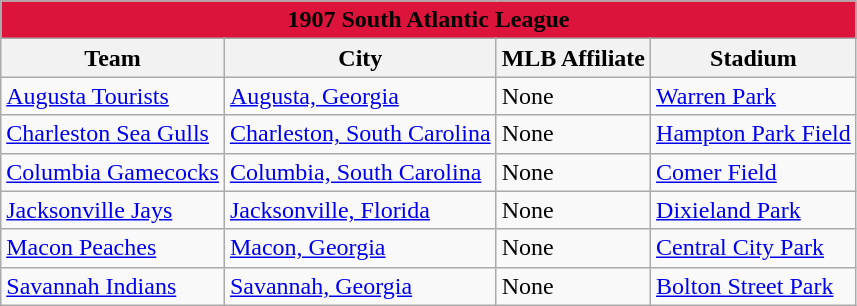<table class="wikitable" style="width:auto">
<tr>
<td bgcolor="#DC143C" align="center" colspan="7"><strong><span>1907 South Atlantic League</span></strong></td>
</tr>
<tr>
<th>Team</th>
<th>City</th>
<th>MLB Affiliate</th>
<th>Stadium</th>
</tr>
<tr>
<td><a href='#'>Augusta Tourists</a></td>
<td><a href='#'>Augusta, Georgia</a></td>
<td>None</td>
<td><a href='#'>Warren Park</a></td>
</tr>
<tr>
<td><a href='#'>Charleston Sea Gulls</a></td>
<td><a href='#'>Charleston, South Carolina</a></td>
<td>None</td>
<td><a href='#'>Hampton Park Field</a></td>
</tr>
<tr>
<td><a href='#'>Columbia Gamecocks</a></td>
<td><a href='#'>Columbia, South Carolina</a></td>
<td>None</td>
<td><a href='#'>Comer Field</a></td>
</tr>
<tr>
<td><a href='#'>Jacksonville Jays</a></td>
<td><a href='#'>Jacksonville, Florida</a></td>
<td>None</td>
<td><a href='#'>Dixieland Park</a></td>
</tr>
<tr>
<td><a href='#'>Macon Peaches</a></td>
<td><a href='#'>Macon, Georgia</a></td>
<td>None</td>
<td><a href='#'>Central City Park</a></td>
</tr>
<tr>
<td><a href='#'>Savannah Indians</a></td>
<td><a href='#'>Savannah, Georgia</a></td>
<td>None</td>
<td><a href='#'>Bolton Street Park</a></td>
</tr>
</table>
